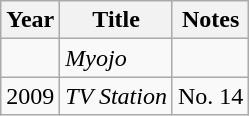<table class="wikitable">
<tr>
<th>Year</th>
<th>Title</th>
<th>Notes</th>
</tr>
<tr>
<td></td>
<td><em>Myojo</em></td>
<td></td>
</tr>
<tr>
<td>2009</td>
<td><em>TV Station</em></td>
<td>No. 14</td>
</tr>
</table>
